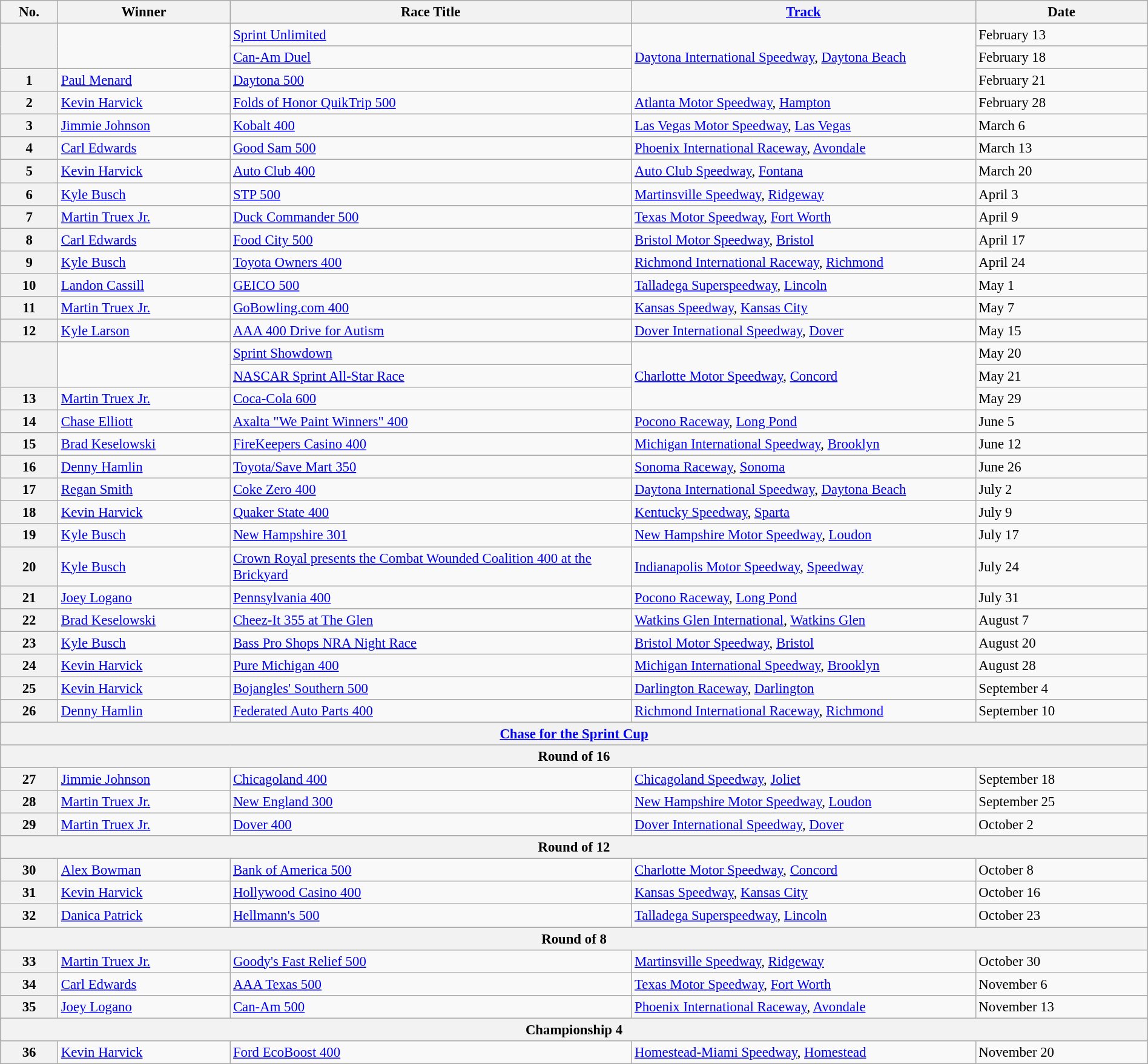<table class="wikitable sortable" style="font-size:95%; width:100%">
<tr>
<th style="width:5%;">No.</th>
<th style="width:15%;">Winner</th>
<th style="width:35%;">Race Title</th>
<th style="width:30%;"><a href='#'>Track</a></th>
<th style="width:15%;">Date</th>
</tr>
<tr>
<th rowspan="2"></th>
<td rowspan="2"></td>
<td><a href='#'>Sprint Unlimited</a></td>
<td rowspan=3><a href='#'>Daytona International Speedway</a>, <a href='#'>Daytona Beach</a></td>
<td>February 13</td>
</tr>
<tr>
<td><a href='#'>Can-Am Duel</a></td>
<td>February 18</td>
</tr>
<tr>
<th>1</th>
<td><a href='#'>Paul Menard</a></td>
<td><a href='#'>Daytona 500</a></td>
<td>February 21</td>
</tr>
<tr>
<th>2</th>
<td><a href='#'>Kevin Harvick</a></td>
<td><a href='#'>Folds of Honor QuikTrip 500</a></td>
<td><a href='#'>Atlanta Motor Speedway</a>, <a href='#'>Hampton</a></td>
<td>February 28</td>
</tr>
<tr>
<th>3</th>
<td><a href='#'>Jimmie Johnson</a></td>
<td><a href='#'>Kobalt 400</a></td>
<td><a href='#'>Las Vegas Motor Speedway</a>, <a href='#'>Las Vegas</a></td>
<td>March 6</td>
</tr>
<tr>
<th>4</th>
<td><a href='#'>Carl Edwards</a></td>
<td><a href='#'>Good Sam 500</a></td>
<td><a href='#'>Phoenix International Raceway</a>, <a href='#'>Avondale</a></td>
<td>March 13</td>
</tr>
<tr>
<th>5</th>
<td><a href='#'>Kevin Harvick</a></td>
<td><a href='#'>Auto Club 400</a></td>
<td><a href='#'>Auto Club Speedway</a>, <a href='#'>Fontana</a></td>
<td>March 20</td>
</tr>
<tr>
<th>6</th>
<td><a href='#'>Kyle Busch</a></td>
<td><a href='#'>STP 500</a></td>
<td><a href='#'>Martinsville Speedway</a>, <a href='#'>Ridgeway</a></td>
<td>April 3</td>
</tr>
<tr>
<th>7</th>
<td><a href='#'>Martin Truex Jr.</a></td>
<td><a href='#'>Duck Commander 500</a></td>
<td><a href='#'>Texas Motor Speedway</a>, <a href='#'>Fort Worth</a></td>
<td>April 9</td>
</tr>
<tr>
<th>8</th>
<td><a href='#'>Carl Edwards</a></td>
<td><a href='#'>Food City 500</a></td>
<td><a href='#'>Bristol Motor Speedway</a>, <a href='#'>Bristol</a></td>
<td>April 17</td>
</tr>
<tr>
<th>9</th>
<td><a href='#'>Kyle Busch</a></td>
<td><a href='#'>Toyota Owners 400</a></td>
<td><a href='#'>Richmond International Raceway</a>, <a href='#'>Richmond</a></td>
<td>April 24</td>
</tr>
<tr>
<th>10</th>
<td><a href='#'>Landon Cassill</a></td>
<td><a href='#'>GEICO 500</a></td>
<td><a href='#'>Talladega Superspeedway</a>, <a href='#'>Lincoln</a></td>
<td>May 1</td>
</tr>
<tr>
<th>11</th>
<td><a href='#'>Martin Truex Jr.</a></td>
<td><a href='#'>GoBowling.com 400</a></td>
<td><a href='#'>Kansas Speedway</a>, <a href='#'>Kansas City</a></td>
<td>May 7</td>
</tr>
<tr>
<th>12</th>
<td><a href='#'>Kyle Larson</a></td>
<td><a href='#'>AAA 400 Drive for Autism</a></td>
<td><a href='#'>Dover International Speedway</a>, <a href='#'>Dover</a></td>
<td>May 15</td>
</tr>
<tr>
<th rowspan="2"></th>
<td rowspan="2"></td>
<td><a href='#'>Sprint Showdown</a></td>
<td rowspan=3><a href='#'>Charlotte Motor Speedway</a>, <a href='#'>Concord</a></td>
<td>May 20</td>
</tr>
<tr>
<td><a href='#'>NASCAR Sprint All-Star Race</a></td>
<td>May 21</td>
</tr>
<tr>
<th>13</th>
<td><a href='#'>Martin Truex Jr.</a></td>
<td><a href='#'>Coca-Cola 600</a></td>
<td>May 29</td>
</tr>
<tr>
<th>14</th>
<td><a href='#'>Chase Elliott</a></td>
<td><a href='#'>Axalta "We Paint Winners" 400</a></td>
<td><a href='#'>Pocono Raceway</a>, <a href='#'>Long Pond</a></td>
<td>June 5</td>
</tr>
<tr>
<th>15</th>
<td><a href='#'>Brad Keselowski</a></td>
<td><a href='#'>FireKeepers Casino 400</a></td>
<td><a href='#'>Michigan International Speedway</a>, <a href='#'>Brooklyn</a></td>
<td>June 12</td>
</tr>
<tr>
<th>16</th>
<td><a href='#'>Denny Hamlin</a></td>
<td><a href='#'>Toyota/Save Mart 350</a></td>
<td><a href='#'>Sonoma Raceway</a>, <a href='#'>Sonoma</a></td>
<td>June 26</td>
</tr>
<tr>
<th>17</th>
<td><a href='#'>Regan Smith</a></td>
<td><a href='#'>Coke Zero 400</a></td>
<td><a href='#'>Daytona International Speedway</a>, <a href='#'>Daytona Beach</a></td>
<td>July 2</td>
</tr>
<tr>
<th>18</th>
<td><a href='#'>Kevin Harvick</a></td>
<td><a href='#'>Quaker State 400</a></td>
<td><a href='#'>Kentucky Speedway</a>, <a href='#'>Sparta</a></td>
<td>July 9</td>
</tr>
<tr>
<th>19</th>
<td><a href='#'>Kyle Busch</a></td>
<td><a href='#'>New Hampshire 301</a></td>
<td><a href='#'>New Hampshire Motor Speedway</a>, <a href='#'>Loudon</a></td>
<td>July 17</td>
</tr>
<tr>
<th>20</th>
<td><a href='#'>Kyle Busch</a></td>
<td><a href='#'>Crown Royal presents the Combat Wounded Coalition 400 at the Brickyard</a></td>
<td><a href='#'>Indianapolis Motor Speedway</a>, <a href='#'>Speedway</a></td>
<td>July 24</td>
</tr>
<tr>
<th>21</th>
<td><a href='#'>Joey Logano</a></td>
<td><a href='#'>Pennsylvania 400</a></td>
<td><a href='#'>Pocono Raceway</a>, <a href='#'>Long Pond</a></td>
<td>July 31</td>
</tr>
<tr>
<th>22</th>
<td><a href='#'>Brad Keselowski</a></td>
<td><a href='#'>Cheez-It 355 at The Glen</a></td>
<td><a href='#'>Watkins Glen International</a>, <a href='#'>Watkins Glen</a></td>
<td>August 7</td>
</tr>
<tr>
<th>23</th>
<td><a href='#'>Kyle Busch</a></td>
<td><a href='#'>Bass Pro Shops NRA Night Race</a></td>
<td><a href='#'>Bristol Motor Speedway</a>, <a href='#'>Bristol</a></td>
<td>August 20</td>
</tr>
<tr>
<th>24</th>
<td><a href='#'>Kevin Harvick</a></td>
<td><a href='#'>Pure Michigan 400</a></td>
<td><a href='#'>Michigan International Speedway</a>, <a href='#'>Brooklyn</a></td>
<td>August 28</td>
</tr>
<tr>
<th>25</th>
<td><a href='#'>Kevin Harvick</a></td>
<td><a href='#'>Bojangles' Southern 500</a></td>
<td><a href='#'>Darlington Raceway</a>, <a href='#'>Darlington</a></td>
<td>September 4</td>
</tr>
<tr>
<th>26</th>
<td><a href='#'>Denny Hamlin</a></td>
<td><a href='#'>Federated Auto Parts 400</a></td>
<td><a href='#'>Richmond International Raceway</a>, <a href='#'>Richmond</a></td>
<td>September 10</td>
</tr>
<tr>
<th colspan="6"><a href='#'>Chase for the Sprint Cup</a></th>
</tr>
<tr>
<th colspan="6">Round of 16</th>
</tr>
<tr>
<th>27</th>
<td><a href='#'>Jimmie Johnson</a></td>
<td><a href='#'>Chicagoland 400</a></td>
<td><a href='#'>Chicagoland Speedway</a>, <a href='#'>Joliet</a></td>
<td>September 18</td>
</tr>
<tr>
<th>28</th>
<td><a href='#'>Martin Truex Jr.</a></td>
<td><a href='#'>New England 300</a></td>
<td><a href='#'>New Hampshire Motor Speedway</a>, <a href='#'>Loudon</a></td>
<td>September 25</td>
</tr>
<tr>
<th>29</th>
<td><a href='#'>Martin Truex Jr.</a></td>
<td><a href='#'>Dover 400</a></td>
<td><a href='#'>Dover International Speedway</a>, <a href='#'>Dover</a></td>
<td>October 2</td>
</tr>
<tr>
<th colspan="6">Round of 12</th>
</tr>
<tr>
<th>30</th>
<td><a href='#'>Alex Bowman</a></td>
<td><a href='#'>Bank of America 500</a></td>
<td><a href='#'>Charlotte Motor Speedway</a>, <a href='#'>Concord</a></td>
<td>October 8</td>
</tr>
<tr>
<th>31</th>
<td><a href='#'>Kevin Harvick</a></td>
<td><a href='#'>Hollywood Casino 400</a></td>
<td><a href='#'>Kansas Speedway</a>, <a href='#'>Kansas City</a></td>
<td>October 16</td>
</tr>
<tr>
<th>32</th>
<td><a href='#'>Danica Patrick</a></td>
<td><a href='#'>Hellmann's 500</a></td>
<td><a href='#'>Talladega Superspeedway</a>, <a href='#'>Lincoln</a></td>
<td>October 23</td>
</tr>
<tr>
<th colspan="6">Round of 8</th>
</tr>
<tr>
<th>33</th>
<td><a href='#'>Martin Truex Jr.</a></td>
<td><a href='#'>Goody's Fast Relief 500</a></td>
<td><a href='#'>Martinsville Speedway</a>, <a href='#'>Ridgeway</a></td>
<td>October 30</td>
</tr>
<tr>
<th>34</th>
<td><a href='#'>Carl Edwards</a></td>
<td><a href='#'>AAA Texas 500</a></td>
<td><a href='#'>Texas Motor Speedway</a>, <a href='#'>Fort Worth</a></td>
<td>November 6</td>
</tr>
<tr>
<th>35</th>
<td><a href='#'>Joey Logano</a></td>
<td><a href='#'>Can-Am 500</a></td>
<td><a href='#'>Phoenix International Raceway</a>, <a href='#'>Avondale</a></td>
<td>November 13</td>
</tr>
<tr>
<th colspan="6">Championship 4</th>
</tr>
<tr>
<th>36</th>
<td><a href='#'>Kevin Harvick</a></td>
<td><a href='#'>Ford EcoBoost 400</a></td>
<td><a href='#'>Homestead-Miami Speedway</a>, <a href='#'>Homestead</a></td>
<td>November 20</td>
</tr>
</table>
